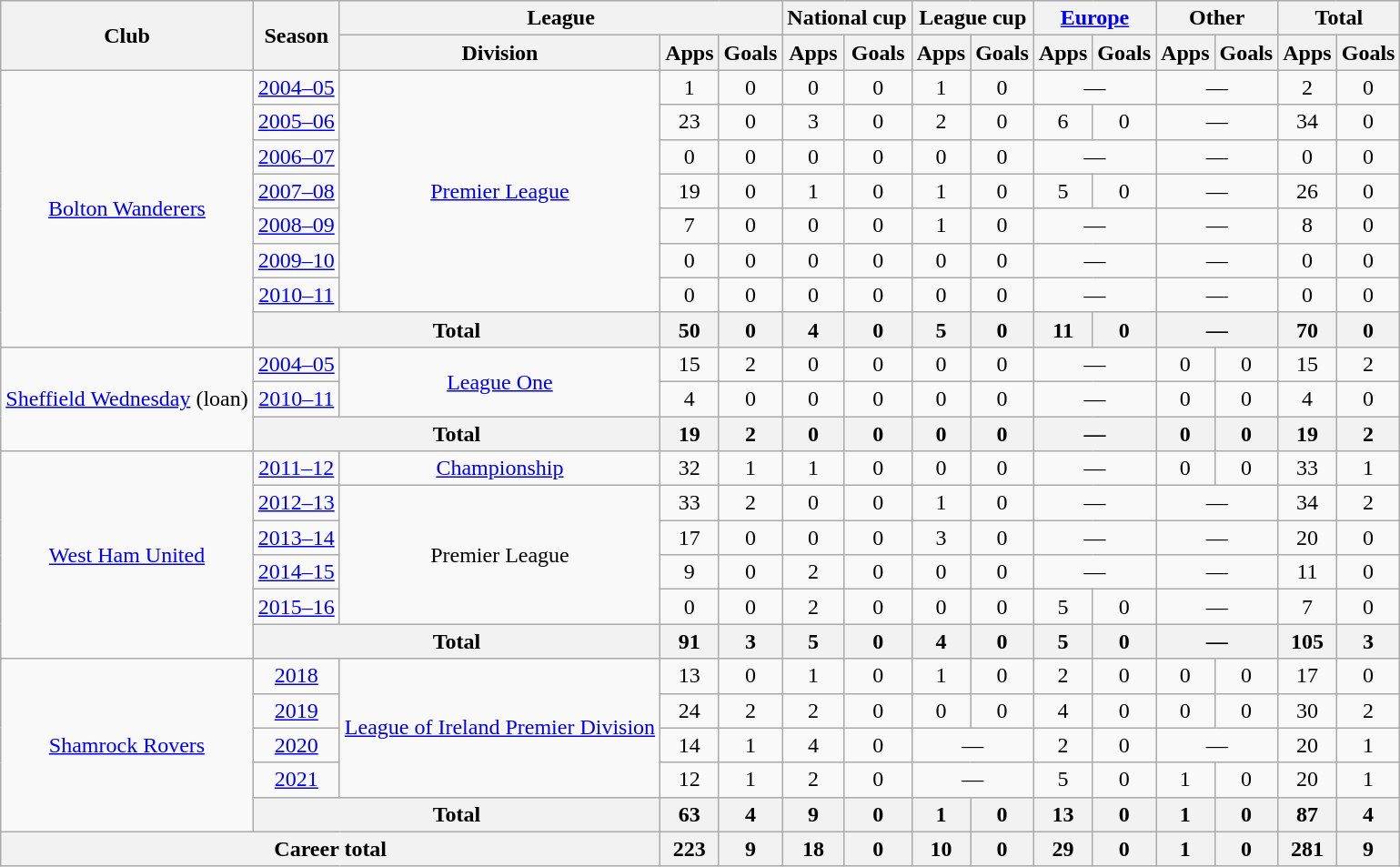<table class="wikitable" style="text-align:center">
<tr>
<th rowspan="2">Club</th>
<th rowspan="2">Season</th>
<th colspan="3">League</th>
<th colspan="2">National cup</th>
<th colspan="2">League cup</th>
<th colspan="2"><a href='#'>Europe</a></th>
<th colspan="2">Other</th>
<th colspan="2">Total</th>
</tr>
<tr>
<th>Division</th>
<th>Apps</th>
<th>Goals</th>
<th>Apps</th>
<th>Goals</th>
<th>Apps</th>
<th>Goals</th>
<th>Apps</th>
<th>Goals</th>
<th>Apps</th>
<th>Goals</th>
<th>Apps</th>
<th>Goals</th>
</tr>
<tr>
<td rowspan="8"><a href='#'>Bolton Wanderers</a></td>
<td><a href='#'>2004–05</a></td>
<td rowspan="7"><a href='#'>Premier League</a></td>
<td>1</td>
<td>0</td>
<td>0</td>
<td>0</td>
<td>1</td>
<td>0</td>
<td colspan="2">—</td>
<td colspan="2">—</td>
<td>2</td>
<td>0</td>
</tr>
<tr>
<td><a href='#'>2005–06</a></td>
<td>23</td>
<td>0</td>
<td>3</td>
<td>0</td>
<td>2</td>
<td>0</td>
<td>6</td>
<td>0</td>
<td colspan="2">—</td>
<td>34</td>
<td>0</td>
</tr>
<tr>
<td><a href='#'>2006–07</a></td>
<td>0</td>
<td>0</td>
<td>0</td>
<td>0</td>
<td>0</td>
<td>0</td>
<td colspan="2">—</td>
<td colspan="2">—</td>
<td>0</td>
<td>0</td>
</tr>
<tr>
<td><a href='#'>2007–08</a></td>
<td>19</td>
<td>0</td>
<td>1</td>
<td>0</td>
<td>1</td>
<td>0</td>
<td>5</td>
<td>0</td>
<td colspan="2">—</td>
<td>26</td>
<td>0</td>
</tr>
<tr>
<td><a href='#'>2008–09</a></td>
<td>7</td>
<td>0</td>
<td>0</td>
<td>0</td>
<td>1</td>
<td>0</td>
<td colspan="2">—</td>
<td colspan="2">—</td>
<td>8</td>
<td>0</td>
</tr>
<tr>
<td><a href='#'>2009–10</a></td>
<td>0</td>
<td>0</td>
<td>0</td>
<td>0</td>
<td>0</td>
<td>0</td>
<td colspan="2">—</td>
<td colspan="2">—</td>
<td>0</td>
<td>0</td>
</tr>
<tr>
<td><a href='#'>2010–11</a></td>
<td>0</td>
<td>0</td>
<td>0</td>
<td>0</td>
<td>0</td>
<td>0</td>
<td colspan="2">—</td>
<td colspan="2">—</td>
<td>0</td>
<td>0</td>
</tr>
<tr>
<th colspan="2">Total</th>
<th>50</th>
<th>0</th>
<th>4</th>
<th>0</th>
<th>5</th>
<th>0</th>
<th>11</th>
<th>0</th>
<th colspan="2">—</th>
<th>70</th>
<th>0</th>
</tr>
<tr>
<td rowspan="3"><a href='#'>Sheffield Wednesday</a> (loan)</td>
<td><a href='#'>2004–05</a></td>
<td rowspan="2"><a href='#'>League One</a></td>
<td>15</td>
<td>2</td>
<td>0</td>
<td>0</td>
<td>0</td>
<td>0</td>
<td colspan="2">—</td>
<td>0</td>
<td>0</td>
<td>15</td>
<td>2</td>
</tr>
<tr>
<td><a href='#'>2010–11</a></td>
<td>4</td>
<td>0</td>
<td>0</td>
<td>0</td>
<td>0</td>
<td>0</td>
<td colspan="2">—</td>
<td>0</td>
<td>0</td>
<td>4</td>
<td>0</td>
</tr>
<tr>
<th colspan="2">Total</th>
<th>19</th>
<th>2</th>
<th>0</th>
<th>0</th>
<th>0</th>
<th>0</th>
<th colspan="2">—</th>
<th>0</th>
<th>0</th>
<th>19</th>
<th>2</th>
</tr>
<tr>
<td rowspan="6"><a href='#'>West Ham United</a></td>
<td><a href='#'>2011–12</a></td>
<td><a href='#'>Championship</a></td>
<td>32</td>
<td>1</td>
<td>1</td>
<td>0</td>
<td>0</td>
<td>0</td>
<td colspan="2">—</td>
<td>0</td>
<td>0</td>
<td>33</td>
<td>1</td>
</tr>
<tr>
<td><a href='#'>2012–13</a></td>
<td rowspan="4">Premier League</td>
<td>33</td>
<td>2</td>
<td>0</td>
<td>0</td>
<td>1</td>
<td>0</td>
<td colspan="2">—</td>
<td colspan="2">—</td>
<td>34</td>
<td>2</td>
</tr>
<tr>
<td><a href='#'>2013–14</a></td>
<td>17</td>
<td>0</td>
<td>0</td>
<td>0</td>
<td>3</td>
<td>0</td>
<td colspan="2">—</td>
<td colspan="2">—</td>
<td>20</td>
<td>0</td>
</tr>
<tr>
<td><a href='#'>2014–15</a></td>
<td>9</td>
<td>0</td>
<td>2</td>
<td>0</td>
<td>0</td>
<td>0</td>
<td colspan="2">—</td>
<td colspan="2">—</td>
<td>11</td>
<td>0</td>
</tr>
<tr>
<td><a href='#'>2015–16</a></td>
<td>0</td>
<td>0</td>
<td>2</td>
<td>0</td>
<td>0</td>
<td>0</td>
<td>5</td>
<td>0</td>
<td colspan="2">—</td>
<td>7</td>
<td>0</td>
</tr>
<tr>
<th colspan="2">Total</th>
<th>91</th>
<th>3</th>
<th>5</th>
<th>0</th>
<th>4</th>
<th>0</th>
<th>5</th>
<th>0</th>
<th colspan="2">—</th>
<th>105</th>
<th>3</th>
</tr>
<tr>
<td rowspan="5"><a href='#'>Shamrock Rovers</a></td>
<td><a href='#'>2018</a></td>
<td rowspan="4"><a href='#'>League of Ireland Premier Division</a></td>
<td>13</td>
<td>0</td>
<td>1</td>
<td>0</td>
<td>1</td>
<td>0</td>
<td>2</td>
<td>0</td>
<td>0</td>
<td>0</td>
<td>17</td>
<td>0</td>
</tr>
<tr>
<td><a href='#'>2019</a></td>
<td>24</td>
<td>2</td>
<td>2</td>
<td>0</td>
<td>0</td>
<td>0</td>
<td>4</td>
<td>0</td>
<td>0</td>
<td>0</td>
<td>30</td>
<td>2</td>
</tr>
<tr>
<td><a href='#'>2020</a></td>
<td>14</td>
<td>1</td>
<td>4</td>
<td>0</td>
<td colspan="2">—</td>
<td>2</td>
<td>0</td>
<td colspan="2">—</td>
<td>20</td>
<td>1</td>
</tr>
<tr>
<td><a href='#'>2021</a></td>
<td>12</td>
<td>1</td>
<td>2</td>
<td>0</td>
<td colspan="2">—</td>
<td>5</td>
<td>0</td>
<td>1</td>
<td>0</td>
<td>20</td>
<td>1</td>
</tr>
<tr>
<th colspan="2">Total</th>
<th>63</th>
<th>4</th>
<th>9</th>
<th>0</th>
<th>1</th>
<th>0</th>
<th>13</th>
<th>0</th>
<th>1</th>
<th>0</th>
<th>87</th>
<th>4</th>
</tr>
<tr>
<th colspan="3">Career total</th>
<th>223</th>
<th>9</th>
<th>18</th>
<th>0</th>
<th>10</th>
<th>0</th>
<th>29</th>
<th>0</th>
<th>1</th>
<th>0</th>
<th>281</th>
<th>9</th>
</tr>
</table>
